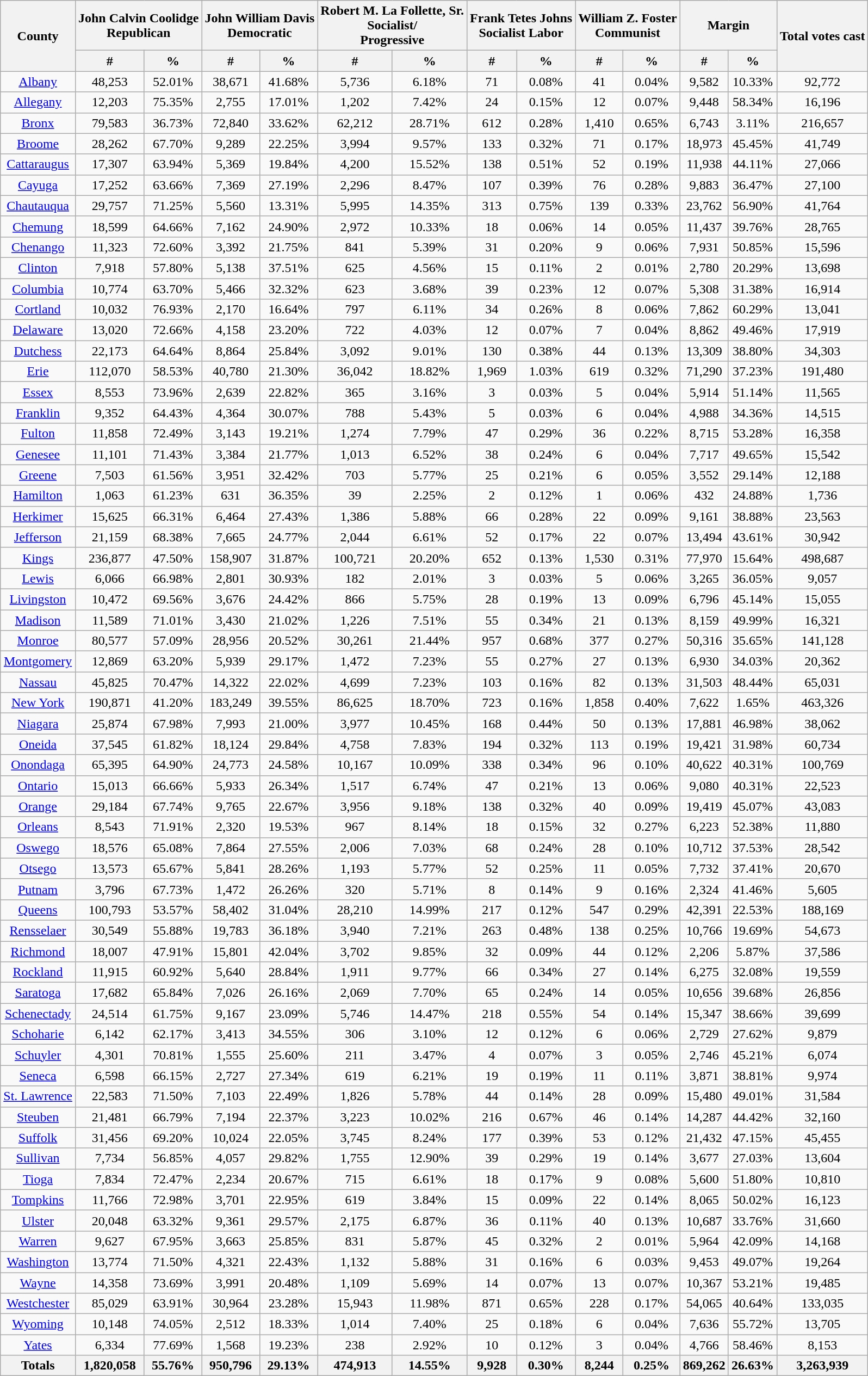<table class="wikitable sortable" style="text-align:center">
<tr>
<th rowspan="2">County</th>
<th colspan="2">John Calvin Coolidge<br>Republican</th>
<th colspan="2">John William Davis<br> Democratic</th>
<th colspan="2">Robert M. La Follette, Sr.<br>Socialist/<br>Progressive</th>
<th colspan="2">Frank Tetes Johns<br>Socialist Labor</th>
<th colspan="2">William Z. Foster<br>Communist</th>
<th colspan="2">Margin</th>
<th rowspan="2" data-sort-type="number">Total votes cast</th>
</tr>
<tr>
<th data-sort-type="number">#</th>
<th data-sort-type="number">%</th>
<th data-sort-type="number">#</th>
<th data-sort-type="number">%</th>
<th data-sort-type="number">#</th>
<th data-sort-type="number">%</th>
<th data-sort-type="number">#</th>
<th data-sort-type="number">%</th>
<th data-sort-type="number">#</th>
<th data-sort-type="number">%</th>
<th data-sort-type="number">#</th>
<th data-sort-type="number">%</th>
</tr>
<tr style="text-align:center;">
<td><a href='#'>Albany</a></td>
<td>48,253</td>
<td>52.01%</td>
<td>38,671</td>
<td>41.68%</td>
<td>5,736</td>
<td>6.18%</td>
<td>71</td>
<td>0.08%</td>
<td>41</td>
<td>0.04%</td>
<td>9,582</td>
<td>10.33%</td>
<td>92,772</td>
</tr>
<tr style="text-align:center;">
<td><a href='#'>Allegany</a></td>
<td>12,203</td>
<td>75.35%</td>
<td>2,755</td>
<td>17.01%</td>
<td>1,202</td>
<td>7.42%</td>
<td>24</td>
<td>0.15%</td>
<td>12</td>
<td>0.07%</td>
<td>9,448</td>
<td>58.34%</td>
<td>16,196</td>
</tr>
<tr style="text-align:center;">
<td><a href='#'>Bronx</a></td>
<td>79,583</td>
<td>36.73%</td>
<td>72,840</td>
<td>33.62%</td>
<td>62,212</td>
<td>28.71%</td>
<td>612</td>
<td>0.28%</td>
<td>1,410</td>
<td>0.65%</td>
<td>6,743</td>
<td>3.11%</td>
<td>216,657</td>
</tr>
<tr style="text-align:center;">
<td><a href='#'>Broome</a></td>
<td>28,262</td>
<td>67.70%</td>
<td>9,289</td>
<td>22.25%</td>
<td>3,994</td>
<td>9.57%</td>
<td>133</td>
<td>0.32%</td>
<td>71</td>
<td>0.17%</td>
<td>18,973</td>
<td>45.45%</td>
<td>41,749</td>
</tr>
<tr style="text-align:center;">
<td><a href='#'>Cattaraugus</a></td>
<td>17,307</td>
<td>63.94%</td>
<td>5,369</td>
<td>19.84%</td>
<td>4,200</td>
<td>15.52%</td>
<td>138</td>
<td>0.51%</td>
<td>52</td>
<td>0.19%</td>
<td>11,938</td>
<td>44.11%</td>
<td>27,066</td>
</tr>
<tr style="text-align:center;">
<td><a href='#'>Cayuga</a></td>
<td>17,252</td>
<td>63.66%</td>
<td>7,369</td>
<td>27.19%</td>
<td>2,296</td>
<td>8.47%</td>
<td>107</td>
<td>0.39%</td>
<td>76</td>
<td>0.28%</td>
<td>9,883</td>
<td>36.47%</td>
<td>27,100</td>
</tr>
<tr style="text-align:center;">
<td><a href='#'>Chautauqua</a></td>
<td>29,757</td>
<td>71.25%</td>
<td>5,560</td>
<td>13.31%</td>
<td>5,995</td>
<td>14.35%</td>
<td>313</td>
<td>0.75%</td>
<td>139</td>
<td>0.33%</td>
<td>23,762</td>
<td>56.90%</td>
<td>41,764</td>
</tr>
<tr style="text-align:center;">
<td><a href='#'>Chemung</a></td>
<td>18,599</td>
<td>64.66%</td>
<td>7,162</td>
<td>24.90%</td>
<td>2,972</td>
<td>10.33%</td>
<td>18</td>
<td>0.06%</td>
<td>14</td>
<td>0.05%</td>
<td>11,437</td>
<td>39.76%</td>
<td>28,765</td>
</tr>
<tr style="text-align:center;">
<td><a href='#'>Chenango</a></td>
<td>11,323</td>
<td>72.60%</td>
<td>3,392</td>
<td>21.75%</td>
<td>841</td>
<td>5.39%</td>
<td>31</td>
<td>0.20%</td>
<td>9</td>
<td>0.06%</td>
<td>7,931</td>
<td>50.85%</td>
<td>15,596</td>
</tr>
<tr style="text-align:center;">
<td><a href='#'>Clinton</a></td>
<td>7,918</td>
<td>57.80%</td>
<td>5,138</td>
<td>37.51%</td>
<td>625</td>
<td>4.56%</td>
<td>15</td>
<td>0.11%</td>
<td>2</td>
<td>0.01%</td>
<td>2,780</td>
<td>20.29%</td>
<td>13,698</td>
</tr>
<tr style="text-align:center;">
<td><a href='#'>Columbia</a></td>
<td>10,774</td>
<td>63.70%</td>
<td>5,466</td>
<td>32.32%</td>
<td>623</td>
<td>3.68%</td>
<td>39</td>
<td>0.23%</td>
<td>12</td>
<td>0.07%</td>
<td>5,308</td>
<td>31.38%</td>
<td>16,914</td>
</tr>
<tr style="text-align:center;">
<td><a href='#'>Cortland</a></td>
<td>10,032</td>
<td>76.93%</td>
<td>2,170</td>
<td>16.64%</td>
<td>797</td>
<td>6.11%</td>
<td>34</td>
<td>0.26%</td>
<td>8</td>
<td>0.06%</td>
<td>7,862</td>
<td>60.29%</td>
<td>13,041</td>
</tr>
<tr style="text-align:center;">
<td><a href='#'>Delaware</a></td>
<td>13,020</td>
<td>72.66%</td>
<td>4,158</td>
<td>23.20%</td>
<td>722</td>
<td>4.03%</td>
<td>12</td>
<td>0.07%</td>
<td>7</td>
<td>0.04%</td>
<td>8,862</td>
<td>49.46%</td>
<td>17,919</td>
</tr>
<tr style="text-align:center;">
<td><a href='#'>Dutchess</a></td>
<td>22,173</td>
<td>64.64%</td>
<td>8,864</td>
<td>25.84%</td>
<td>3,092</td>
<td>9.01%</td>
<td>130</td>
<td>0.38%</td>
<td>44</td>
<td>0.13%</td>
<td>13,309</td>
<td>38.80%</td>
<td>34,303</td>
</tr>
<tr style="text-align:center;">
<td><a href='#'>Erie</a></td>
<td>112,070</td>
<td>58.53%</td>
<td>40,780</td>
<td>21.30%</td>
<td>36,042</td>
<td>18.82%</td>
<td>1,969</td>
<td>1.03%</td>
<td>619</td>
<td>0.32%</td>
<td>71,290</td>
<td>37.23%</td>
<td>191,480</td>
</tr>
<tr style="text-align:center;">
<td><a href='#'>Essex</a></td>
<td>8,553</td>
<td>73.96%</td>
<td>2,639</td>
<td>22.82%</td>
<td>365</td>
<td>3.16%</td>
<td>3</td>
<td>0.03%</td>
<td>5</td>
<td>0.04%</td>
<td>5,914</td>
<td>51.14%</td>
<td>11,565</td>
</tr>
<tr style="text-align:center;">
<td><a href='#'>Franklin</a></td>
<td>9,352</td>
<td>64.43%</td>
<td>4,364</td>
<td>30.07%</td>
<td>788</td>
<td>5.43%</td>
<td>5</td>
<td>0.03%</td>
<td>6</td>
<td>0.04%</td>
<td>4,988</td>
<td>34.36%</td>
<td>14,515</td>
</tr>
<tr style="text-align:center;">
<td><a href='#'>Fulton</a></td>
<td>11,858</td>
<td>72.49%</td>
<td>3,143</td>
<td>19.21%</td>
<td>1,274</td>
<td>7.79%</td>
<td>47</td>
<td>0.29%</td>
<td>36</td>
<td>0.22%</td>
<td>8,715</td>
<td>53.28%</td>
<td>16,358</td>
</tr>
<tr style="text-align:center;">
<td><a href='#'>Genesee</a></td>
<td>11,101</td>
<td>71.43%</td>
<td>3,384</td>
<td>21.77%</td>
<td>1,013</td>
<td>6.52%</td>
<td>38</td>
<td>0.24%</td>
<td>6</td>
<td>0.04%</td>
<td>7,717</td>
<td>49.65%</td>
<td>15,542</td>
</tr>
<tr style="text-align:center;">
<td><a href='#'>Greene</a></td>
<td>7,503</td>
<td>61.56%</td>
<td>3,951</td>
<td>32.42%</td>
<td>703</td>
<td>5.77%</td>
<td>25</td>
<td>0.21%</td>
<td>6</td>
<td>0.05%</td>
<td>3,552</td>
<td>29.14%</td>
<td>12,188</td>
</tr>
<tr style="text-align:center;">
<td><a href='#'>Hamilton</a></td>
<td>1,063</td>
<td>61.23%</td>
<td>631</td>
<td>36.35%</td>
<td>39</td>
<td>2.25%</td>
<td>2</td>
<td>0.12%</td>
<td>1</td>
<td>0.06%</td>
<td>432</td>
<td>24.88%</td>
<td>1,736</td>
</tr>
<tr style="text-align:center;">
<td><a href='#'>Herkimer</a></td>
<td>15,625</td>
<td>66.31%</td>
<td>6,464</td>
<td>27.43%</td>
<td>1,386</td>
<td>5.88%</td>
<td>66</td>
<td>0.28%</td>
<td>22</td>
<td>0.09%</td>
<td>9,161</td>
<td>38.88%</td>
<td>23,563</td>
</tr>
<tr style="text-align:center;">
<td><a href='#'>Jefferson</a></td>
<td>21,159</td>
<td>68.38%</td>
<td>7,665</td>
<td>24.77%</td>
<td>2,044</td>
<td>6.61%</td>
<td>52</td>
<td>0.17%</td>
<td>22</td>
<td>0.07%</td>
<td>13,494</td>
<td>43.61%</td>
<td>30,942</td>
</tr>
<tr style="text-align:center;">
<td><a href='#'>Kings</a></td>
<td>236,877</td>
<td>47.50%</td>
<td>158,907</td>
<td>31.87%</td>
<td>100,721</td>
<td>20.20%</td>
<td>652</td>
<td>0.13%</td>
<td>1,530</td>
<td>0.31%</td>
<td>77,970</td>
<td>15.64%</td>
<td>498,687</td>
</tr>
<tr style="text-align:center;">
<td><a href='#'>Lewis</a></td>
<td>6,066</td>
<td>66.98%</td>
<td>2,801</td>
<td>30.93%</td>
<td>182</td>
<td>2.01%</td>
<td>3</td>
<td>0.03%</td>
<td>5</td>
<td>0.06%</td>
<td>3,265</td>
<td>36.05%</td>
<td>9,057</td>
</tr>
<tr style="text-align:center;">
<td><a href='#'>Livingston</a></td>
<td>10,472</td>
<td>69.56%</td>
<td>3,676</td>
<td>24.42%</td>
<td>866</td>
<td>5.75%</td>
<td>28</td>
<td>0.19%</td>
<td>13</td>
<td>0.09%</td>
<td>6,796</td>
<td>45.14%</td>
<td>15,055</td>
</tr>
<tr style="text-align:center;">
<td><a href='#'>Madison</a></td>
<td>11,589</td>
<td>71.01%</td>
<td>3,430</td>
<td>21.02%</td>
<td>1,226</td>
<td>7.51%</td>
<td>55</td>
<td>0.34%</td>
<td>21</td>
<td>0.13%</td>
<td>8,159</td>
<td>49.99%</td>
<td>16,321</td>
</tr>
<tr style="text-align:center;">
<td><a href='#'>Monroe</a></td>
<td>80,577</td>
<td>57.09%</td>
<td>28,956</td>
<td>20.52%</td>
<td>30,261</td>
<td>21.44%</td>
<td>957</td>
<td>0.68%</td>
<td>377</td>
<td>0.27%</td>
<td>50,316</td>
<td>35.65%</td>
<td>141,128</td>
</tr>
<tr style="text-align:center;">
<td><a href='#'>Montgomery</a></td>
<td>12,869</td>
<td>63.20%</td>
<td>5,939</td>
<td>29.17%</td>
<td>1,472</td>
<td>7.23%</td>
<td>55</td>
<td>0.27%</td>
<td>27</td>
<td>0.13%</td>
<td>6,930</td>
<td>34.03%</td>
<td>20,362</td>
</tr>
<tr style="text-align:center;">
<td><a href='#'>Nassau</a></td>
<td>45,825</td>
<td>70.47%</td>
<td>14,322</td>
<td>22.02%</td>
<td>4,699</td>
<td>7.23%</td>
<td>103</td>
<td>0.16%</td>
<td>82</td>
<td>0.13%</td>
<td>31,503</td>
<td>48.44%</td>
<td>65,031</td>
</tr>
<tr style="text-align:center;">
<td><a href='#'>New York</a></td>
<td>190,871</td>
<td>41.20%</td>
<td>183,249</td>
<td>39.55%</td>
<td>86,625</td>
<td>18.70%</td>
<td>723</td>
<td>0.16%</td>
<td>1,858</td>
<td>0.40%</td>
<td>7,622</td>
<td>1.65%</td>
<td>463,326</td>
</tr>
<tr style="text-align:center;">
<td><a href='#'>Niagara</a></td>
<td>25,874</td>
<td>67.98%</td>
<td>7,993</td>
<td>21.00%</td>
<td>3,977</td>
<td>10.45%</td>
<td>168</td>
<td>0.44%</td>
<td>50</td>
<td>0.13%</td>
<td>17,881</td>
<td>46.98%</td>
<td>38,062</td>
</tr>
<tr style="text-align:center;">
<td><a href='#'>Oneida</a></td>
<td>37,545</td>
<td>61.82%</td>
<td>18,124</td>
<td>29.84%</td>
<td>4,758</td>
<td>7.83%</td>
<td>194</td>
<td>0.32%</td>
<td>113</td>
<td>0.19%</td>
<td>19,421</td>
<td>31.98%</td>
<td>60,734</td>
</tr>
<tr style="text-align:center;">
<td><a href='#'>Onondaga</a></td>
<td>65,395</td>
<td>64.90%</td>
<td>24,773</td>
<td>24.58%</td>
<td>10,167</td>
<td>10.09%</td>
<td>338</td>
<td>0.34%</td>
<td>96</td>
<td>0.10%</td>
<td>40,622</td>
<td>40.31%</td>
<td>100,769</td>
</tr>
<tr style="text-align:center;">
<td><a href='#'>Ontario</a></td>
<td>15,013</td>
<td>66.66%</td>
<td>5,933</td>
<td>26.34%</td>
<td>1,517</td>
<td>6.74%</td>
<td>47</td>
<td>0.21%</td>
<td>13</td>
<td>0.06%</td>
<td>9,080</td>
<td>40.31%</td>
<td>22,523</td>
</tr>
<tr style="text-align:center;">
<td><a href='#'>Orange</a></td>
<td>29,184</td>
<td>67.74%</td>
<td>9,765</td>
<td>22.67%</td>
<td>3,956</td>
<td>9.18%</td>
<td>138</td>
<td>0.32%</td>
<td>40</td>
<td>0.09%</td>
<td>19,419</td>
<td>45.07%</td>
<td>43,083</td>
</tr>
<tr style="text-align:center;">
<td><a href='#'>Orleans</a></td>
<td>8,543</td>
<td>71.91%</td>
<td>2,320</td>
<td>19.53%</td>
<td>967</td>
<td>8.14%</td>
<td>18</td>
<td>0.15%</td>
<td>32</td>
<td>0.27%</td>
<td>6,223</td>
<td>52.38%</td>
<td>11,880</td>
</tr>
<tr style="text-align:center;">
<td><a href='#'>Oswego</a></td>
<td>18,576</td>
<td>65.08%</td>
<td>7,864</td>
<td>27.55%</td>
<td>2,006</td>
<td>7.03%</td>
<td>68</td>
<td>0.24%</td>
<td>28</td>
<td>0.10%</td>
<td>10,712</td>
<td>37.53%</td>
<td>28,542</td>
</tr>
<tr style="text-align:center;">
<td><a href='#'>Otsego</a></td>
<td>13,573</td>
<td>65.67%</td>
<td>5,841</td>
<td>28.26%</td>
<td>1,193</td>
<td>5.77%</td>
<td>52</td>
<td>0.25%</td>
<td>11</td>
<td>0.05%</td>
<td>7,732</td>
<td>37.41%</td>
<td>20,670</td>
</tr>
<tr style="text-align:center;">
<td><a href='#'>Putnam</a></td>
<td>3,796</td>
<td>67.73%</td>
<td>1,472</td>
<td>26.26%</td>
<td>320</td>
<td>5.71%</td>
<td>8</td>
<td>0.14%</td>
<td>9</td>
<td>0.16%</td>
<td>2,324</td>
<td>41.46%</td>
<td>5,605</td>
</tr>
<tr style="text-align:center;">
<td><a href='#'>Queens</a></td>
<td>100,793</td>
<td>53.57%</td>
<td>58,402</td>
<td>31.04%</td>
<td>28,210</td>
<td>14.99%</td>
<td>217</td>
<td>0.12%</td>
<td>547</td>
<td>0.29%</td>
<td>42,391</td>
<td>22.53%</td>
<td>188,169</td>
</tr>
<tr style="text-align:center;">
<td><a href='#'>Rensselaer</a></td>
<td>30,549</td>
<td>55.88%</td>
<td>19,783</td>
<td>36.18%</td>
<td>3,940</td>
<td>7.21%</td>
<td>263</td>
<td>0.48%</td>
<td>138</td>
<td>0.25%</td>
<td>10,766</td>
<td>19.69%</td>
<td>54,673</td>
</tr>
<tr style="text-align:center;">
<td><a href='#'>Richmond</a></td>
<td>18,007</td>
<td>47.91%</td>
<td>15,801</td>
<td>42.04%</td>
<td>3,702</td>
<td>9.85%</td>
<td>32</td>
<td>0.09%</td>
<td>44</td>
<td>0.12%</td>
<td>2,206</td>
<td>5.87%</td>
<td>37,586</td>
</tr>
<tr style="text-align:center;">
<td><a href='#'>Rockland</a></td>
<td>11,915</td>
<td>60.92%</td>
<td>5,640</td>
<td>28.84%</td>
<td>1,911</td>
<td>9.77%</td>
<td>66</td>
<td>0.34%</td>
<td>27</td>
<td>0.14%</td>
<td>6,275</td>
<td>32.08%</td>
<td>19,559</td>
</tr>
<tr style="text-align:center;">
<td><a href='#'>Saratoga</a></td>
<td>17,682</td>
<td>65.84%</td>
<td>7,026</td>
<td>26.16%</td>
<td>2,069</td>
<td>7.70%</td>
<td>65</td>
<td>0.24%</td>
<td>14</td>
<td>0.05%</td>
<td>10,656</td>
<td>39.68%</td>
<td>26,856</td>
</tr>
<tr style="text-align:center;">
<td><a href='#'>Schenectady</a></td>
<td>24,514</td>
<td>61.75%</td>
<td>9,167</td>
<td>23.09%</td>
<td>5,746</td>
<td>14.47%</td>
<td>218</td>
<td>0.55%</td>
<td>54</td>
<td>0.14%</td>
<td>15,347</td>
<td>38.66%</td>
<td>39,699</td>
</tr>
<tr style="text-align:center;">
<td><a href='#'>Schoharie</a></td>
<td>6,142</td>
<td>62.17%</td>
<td>3,413</td>
<td>34.55%</td>
<td>306</td>
<td>3.10%</td>
<td>12</td>
<td>0.12%</td>
<td>6</td>
<td>0.06%</td>
<td>2,729</td>
<td>27.62%</td>
<td>9,879</td>
</tr>
<tr style="text-align:center;">
<td><a href='#'>Schuyler</a></td>
<td>4,301</td>
<td>70.81%</td>
<td>1,555</td>
<td>25.60%</td>
<td>211</td>
<td>3.47%</td>
<td>4</td>
<td>0.07%</td>
<td>3</td>
<td>0.05%</td>
<td>2,746</td>
<td>45.21%</td>
<td>6,074</td>
</tr>
<tr style="text-align:center;">
<td><a href='#'>Seneca</a></td>
<td>6,598</td>
<td>66.15%</td>
<td>2,727</td>
<td>27.34%</td>
<td>619</td>
<td>6.21%</td>
<td>19</td>
<td>0.19%</td>
<td>11</td>
<td>0.11%</td>
<td>3,871</td>
<td>38.81%</td>
<td>9,974</td>
</tr>
<tr style="text-align:center;">
<td><a href='#'>St. Lawrence</a></td>
<td>22,583</td>
<td>71.50%</td>
<td>7,103</td>
<td>22.49%</td>
<td>1,826</td>
<td>5.78%</td>
<td>44</td>
<td>0.14%</td>
<td>28</td>
<td>0.09%</td>
<td>15,480</td>
<td>49.01%</td>
<td>31,584</td>
</tr>
<tr style="text-align:center;">
<td><a href='#'>Steuben</a></td>
<td>21,481</td>
<td>66.79%</td>
<td>7,194</td>
<td>22.37%</td>
<td>3,223</td>
<td>10.02%</td>
<td>216</td>
<td>0.67%</td>
<td>46</td>
<td>0.14%</td>
<td>14,287</td>
<td>44.42%</td>
<td>32,160</td>
</tr>
<tr style="text-align:center;">
<td><a href='#'>Suffolk</a></td>
<td>31,456</td>
<td>69.20%</td>
<td>10,024</td>
<td>22.05%</td>
<td>3,745</td>
<td>8.24%</td>
<td>177</td>
<td>0.39%</td>
<td>53</td>
<td>0.12%</td>
<td>21,432</td>
<td>47.15%</td>
<td>45,455</td>
</tr>
<tr style="text-align:center;">
<td><a href='#'>Sullivan</a></td>
<td>7,734</td>
<td>56.85%</td>
<td>4,057</td>
<td>29.82%</td>
<td>1,755</td>
<td>12.90%</td>
<td>39</td>
<td>0.29%</td>
<td>19</td>
<td>0.14%</td>
<td>3,677</td>
<td>27.03%</td>
<td>13,604</td>
</tr>
<tr style="text-align:center;">
<td><a href='#'>Tioga</a></td>
<td>7,834</td>
<td>72.47%</td>
<td>2,234</td>
<td>20.67%</td>
<td>715</td>
<td>6.61%</td>
<td>18</td>
<td>0.17%</td>
<td>9</td>
<td>0.08%</td>
<td>5,600</td>
<td>51.80%</td>
<td>10,810</td>
</tr>
<tr style="text-align:center;">
<td><a href='#'>Tompkins</a></td>
<td>11,766</td>
<td>72.98%</td>
<td>3,701</td>
<td>22.95%</td>
<td>619</td>
<td>3.84%</td>
<td>15</td>
<td>0.09%</td>
<td>22</td>
<td>0.14%</td>
<td>8,065</td>
<td>50.02%</td>
<td>16,123</td>
</tr>
<tr style="text-align:center;">
<td><a href='#'>Ulster</a></td>
<td>20,048</td>
<td>63.32%</td>
<td>9,361</td>
<td>29.57%</td>
<td>2,175</td>
<td>6.87%</td>
<td>36</td>
<td>0.11%</td>
<td>40</td>
<td>0.13%</td>
<td>10,687</td>
<td>33.76%</td>
<td>31,660</td>
</tr>
<tr style="text-align:center;">
<td><a href='#'>Warren</a></td>
<td>9,627</td>
<td>67.95%</td>
<td>3,663</td>
<td>25.85%</td>
<td>831</td>
<td>5.87%</td>
<td>45</td>
<td>0.32%</td>
<td>2</td>
<td>0.01%</td>
<td>5,964</td>
<td>42.09%</td>
<td>14,168</td>
</tr>
<tr style="text-align:center;">
<td><a href='#'>Washington</a></td>
<td>13,774</td>
<td>71.50%</td>
<td>4,321</td>
<td>22.43%</td>
<td>1,132</td>
<td>5.88%</td>
<td>31</td>
<td>0.16%</td>
<td>6</td>
<td>0.03%</td>
<td>9,453</td>
<td>49.07%</td>
<td>19,264</td>
</tr>
<tr style="text-align:center;">
<td><a href='#'>Wayne</a></td>
<td>14,358</td>
<td>73.69%</td>
<td>3,991</td>
<td>20.48%</td>
<td>1,109</td>
<td>5.69%</td>
<td>14</td>
<td>0.07%</td>
<td>13</td>
<td>0.07%</td>
<td>10,367</td>
<td>53.21%</td>
<td>19,485</td>
</tr>
<tr style="text-align:center;">
<td><a href='#'>Westchester</a></td>
<td>85,029</td>
<td>63.91%</td>
<td>30,964</td>
<td>23.28%</td>
<td>15,943</td>
<td>11.98%</td>
<td>871</td>
<td>0.65%</td>
<td>228</td>
<td>0.17%</td>
<td>54,065</td>
<td>40.64%</td>
<td>133,035</td>
</tr>
<tr style="text-align:center;">
<td><a href='#'>Wyoming</a></td>
<td>10,148</td>
<td>74.05%</td>
<td>2,512</td>
<td>18.33%</td>
<td>1,014</td>
<td>7.40%</td>
<td>25</td>
<td>0.18%</td>
<td>6</td>
<td>0.04%</td>
<td>7,636</td>
<td>55.72%</td>
<td>13,705</td>
</tr>
<tr style="text-align:center;">
<td><a href='#'>Yates</a></td>
<td>6,334</td>
<td>77.69%</td>
<td>1,568</td>
<td>19.23%</td>
<td>238</td>
<td>2.92%</td>
<td>10</td>
<td>0.12%</td>
<td>3</td>
<td>0.04%</td>
<td>4,766</td>
<td>58.46%</td>
<td>8,153</td>
</tr>
<tr style="text-align:center;">
<th>Totals</th>
<th>1,820,058</th>
<th>55.76%</th>
<th>950,796</th>
<th>29.13%</th>
<th>474,913</th>
<th>14.55%</th>
<th>9,928</th>
<th>0.30%</th>
<th>8,244</th>
<th>0.25%</th>
<th>869,262</th>
<th>26.63%</th>
<th>3,263,939</th>
</tr>
</table>
